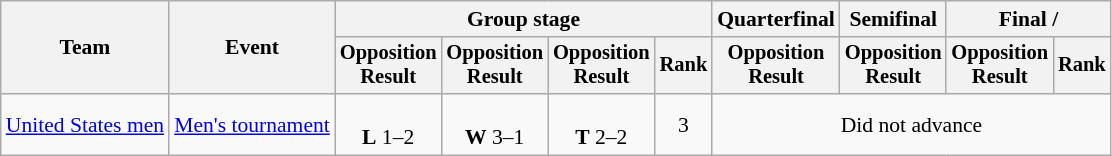<table class=wikitable style=font-size:90%;text-align:center>
<tr>
<th rowspan=2>Team</th>
<th rowspan=2>Event</th>
<th colspan=4>Group stage</th>
<th>Quarterfinal</th>
<th>Semifinal</th>
<th colspan=2>Final / </th>
</tr>
<tr style=font-size:95%>
<th>Opposition<br>Result</th>
<th>Opposition<br>Result</th>
<th>Opposition<br>Result</th>
<th>Rank</th>
<th>Opposition<br>Result</th>
<th>Opposition<br>Result</th>
<th>Opposition<br>Result</th>
<th>Rank</th>
</tr>
<tr>
<td align=left><a href='#'>United States men</a></td>
<td align=left><a href='#'>Men's tournament</a></td>
<td><br><strong>L</strong> 1–2</td>
<td><br><strong>W</strong> 3–1</td>
<td><br><strong>T</strong> 2–2</td>
<td>3</td>
<td colspan=4>Did not advance</td>
</tr>
</table>
